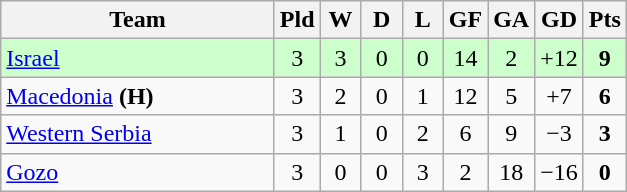<table class="wikitable" style="text-align:center;">
<tr>
<th width=175>Team</th>
<th width=20 abbr="Played">Pld</th>
<th width=20 abbr="Won">W</th>
<th width=20 abbr="Drawn">D</th>
<th width=20 abbr="Lost">L</th>
<th width=20 abbr="Goals for">GF</th>
<th width=20 abbr="Goals against">GA</th>
<th width=20 abbr="Goal difference">GD</th>
<th width=20 abbr="Points">Pts</th>
</tr>
<tr bgcolor=#ccffcc>
<td align=left> <a href='#'>Israel</a></td>
<td>3</td>
<td>3</td>
<td>0</td>
<td>0</td>
<td>14</td>
<td>2</td>
<td>+12</td>
<td><strong>9</strong></td>
</tr>
<tr>
<td align=left> <a href='#'>Macedonia</a> <strong>(H)</strong></td>
<td>3</td>
<td>2</td>
<td>0</td>
<td>1</td>
<td>12</td>
<td>5</td>
<td>+7</td>
<td><strong>6</strong></td>
</tr>
<tr>
<td align=left> <a href='#'>Western Serbia</a></td>
<td>3</td>
<td>1</td>
<td>0</td>
<td>2</td>
<td>6</td>
<td>9</td>
<td>−3</td>
<td><strong>3</strong></td>
</tr>
<tr>
<td align=left> <a href='#'>Gozo</a></td>
<td>3</td>
<td>0</td>
<td>0</td>
<td>3</td>
<td>2</td>
<td>18</td>
<td>−16</td>
<td><strong>0</strong></td>
</tr>
</table>
